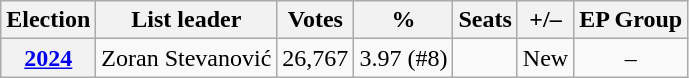<table class=wikitable style="text-align: center;">
<tr>
<th>Election</th>
<th>List leader</th>
<th>Votes</th>
<th>%</th>
<th>Seats</th>
<th>+/–</th>
<th>EP Group</th>
</tr>
<tr>
<th><a href='#'>2024</a></th>
<td>Zoran Stevanović</td>
<td>26,767</td>
<td>3.97 (#8)</td>
<td></td>
<td>New</td>
<td>–</td>
</tr>
</table>
